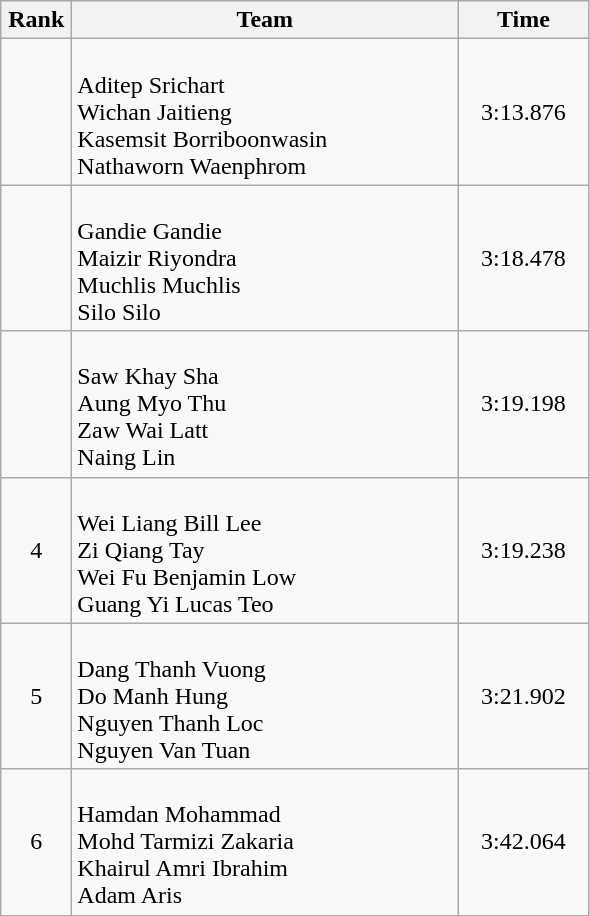<table class=wikitable style="text-align:center">
<tr>
<th width=40>Rank</th>
<th width=250>Team</th>
<th width=80>Time</th>
</tr>
<tr>
<td></td>
<td align=left><br>Aditep Srichart<br>Wichan Jaitieng<br>Kasemsit Borriboonwasin<br>Nathaworn Waenphrom</td>
<td>3:13.876</td>
</tr>
<tr>
<td></td>
<td align=left><br>Gandie Gandie<br>Maizir Riyondra<br>Muchlis Muchlis<br>Silo Silo</td>
<td>3:18.478</td>
</tr>
<tr>
<td></td>
<td align=left><br>Saw Khay Sha<br>Aung Myo Thu<br>Zaw Wai Latt<br>Naing Lin</td>
<td>3:19.198</td>
</tr>
<tr>
<td>4</td>
<td align=left><br>Wei Liang Bill Lee<br>Zi Qiang Tay<br>Wei Fu Benjamin Low<br>Guang Yi Lucas Teo</td>
<td>3:19.238</td>
</tr>
<tr>
<td>5</td>
<td align=left><br>Dang Thanh Vuong<br>Do Manh Hung<br>Nguyen Thanh Loc<br>Nguyen Van Tuan</td>
<td>3:21.902</td>
</tr>
<tr>
<td>6</td>
<td align=left><br>Hamdan Mohammad<br>Mohd Tarmizi Zakaria<br>Khairul Amri Ibrahim<br>Adam Aris</td>
<td>3:42.064</td>
</tr>
</table>
